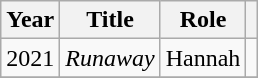<table class="wikitable sortable plainrowheaders">
<tr>
<th scope="col">Year</th>
<th scope="col">Title</th>
<th scope="col">Role</th>
<th scope="col" class="unsortable"></th>
</tr>
<tr>
<td>2021</td>
<td><em>Runaway</em></td>
<td>Hannah</td>
<td style="text-align:center;"></td>
</tr>
<tr>
</tr>
</table>
